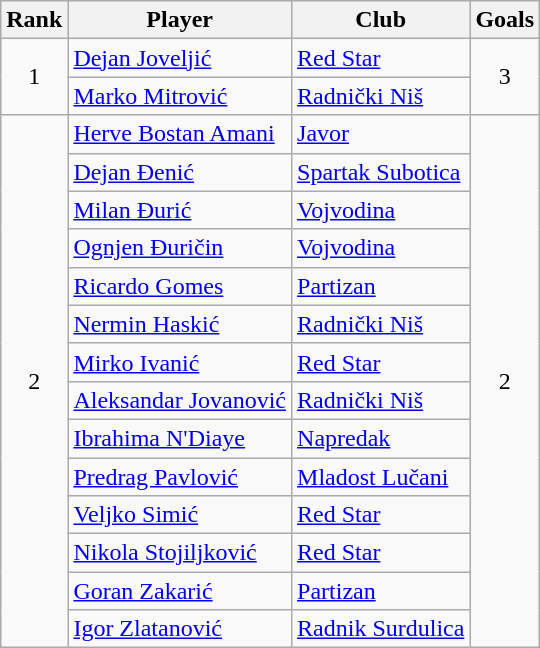<table class="wikitable">
<tr>
<th>Rank</th>
<th>Player</th>
<th>Club</th>
<th align=center>Goals</th>
</tr>
<tr>
<td rowspan=2 style="text-align:center">1</td>
<td> <a href='#'>Dejan Joveljić</a></td>
<td><a href='#'>Red Star</a></td>
<td rowspan=2 style="text-align:center">3</td>
</tr>
<tr>
<td> <a href='#'>Marko Mitrović</a></td>
<td><a href='#'>Radnički Niš</a></td>
</tr>
<tr>
<td rowspan=14 style="text-align:center">2</td>
<td> <a href='#'>Herve Bostan Amani</a></td>
<td><a href='#'>Javor</a></td>
<td rowspan=14 style="text-align:center">2</td>
</tr>
<tr>
<td> <a href='#'>Dejan Đenić</a></td>
<td><a href='#'>Spartak Subotica</a></td>
</tr>
<tr>
<td> <a href='#'>Milan Đurić</a></td>
<td><a href='#'>Vojvodina</a></td>
</tr>
<tr>
<td> <a href='#'>Ognjen Đuričin</a></td>
<td><a href='#'>Vojvodina</a></td>
</tr>
<tr>
<td> <a href='#'>Ricardo Gomes</a></td>
<td><a href='#'>Partizan</a></td>
</tr>
<tr>
<td> <a href='#'>Nermin Haskić</a></td>
<td><a href='#'>Radnički Niš</a></td>
</tr>
<tr>
<td> <a href='#'>Mirko Ivanić</a></td>
<td><a href='#'>Red Star</a></td>
</tr>
<tr>
<td> <a href='#'>Aleksandar Jovanović</a></td>
<td><a href='#'>Radnički Niš</a></td>
</tr>
<tr>
<td> <a href='#'>Ibrahima N'Diaye</a></td>
<td><a href='#'>Napredak</a></td>
</tr>
<tr>
<td> <a href='#'>Predrag Pavlović</a></td>
<td><a href='#'>Mladost Lučani</a></td>
</tr>
<tr>
<td> <a href='#'>Veljko Simić</a></td>
<td><a href='#'>Red Star</a></td>
</tr>
<tr>
<td> <a href='#'>Nikola Stojiljković</a></td>
<td><a href='#'>Red Star</a></td>
</tr>
<tr>
<td> <a href='#'>Goran Zakarić</a></td>
<td><a href='#'>Partizan</a></td>
</tr>
<tr>
<td> <a href='#'>Igor Zlatanović</a></td>
<td><a href='#'>Radnik Surdulica</a></td>
</tr>
</table>
